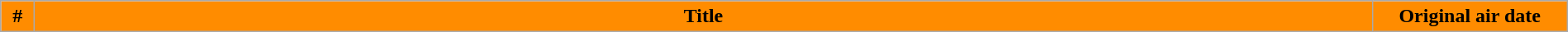<table class="wikitable plainrowheaders" style="width:100%; margin:auto; background:#FFFFFF;">
<tr>
<th style="background-color:#FF8C00;" width="20">#</th>
<th style="background-color:#FF8C00;">Title</th>
<th style="background-color:#FF8C00;" width="150">Original air date<br>



</th>
</tr>
</table>
